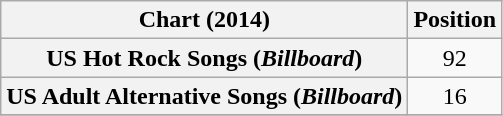<table class="wikitable plainrowheaders sortable">
<tr>
<th>Chart (2014)</th>
<th>Position</th>
</tr>
<tr>
<th scope="row">US Hot Rock Songs (<em>Billboard</em>)</th>
<td style="text-align:center;">92</td>
</tr>
<tr>
<th scope="row">US Adult Alternative Songs (<em>Billboard</em>)</th>
<td style="text-align:center;">16</td>
</tr>
<tr>
</tr>
</table>
